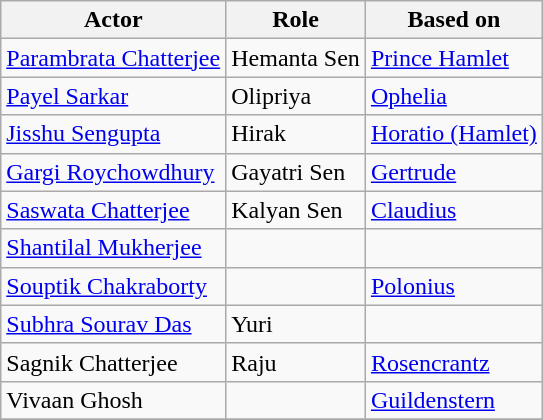<table class="wikitable">
<tr>
<th>Actor</th>
<th>Role</th>
<th>Based on</th>
</tr>
<tr>
<td><a href='#'>Parambrata Chatterjee</a></td>
<td>Hemanta Sen</td>
<td><a href='#'>Prince Hamlet</a></td>
</tr>
<tr>
<td><a href='#'>Payel Sarkar</a></td>
<td>Olipriya</td>
<td><a href='#'>Ophelia</a></td>
</tr>
<tr>
<td><a href='#'>Jisshu Sengupta</a></td>
<td>Hirak</td>
<td><a href='#'>Horatio (Hamlet)</a></td>
</tr>
<tr>
<td><a href='#'>Gargi Roychowdhury</a></td>
<td>Gayatri Sen</td>
<td><a href='#'>Gertrude</a></td>
</tr>
<tr>
<td><a href='#'>Saswata Chatterjee</a></td>
<td>Kalyan Sen</td>
<td><a href='#'>Claudius</a></td>
</tr>
<tr>
<td><a href='#'>Shantilal Mukherjee</a></td>
<td></td>
<td></td>
</tr>
<tr>
<td><a href='#'>Souptik Chakraborty</a></td>
<td></td>
<td><a href='#'>Polonius</a></td>
</tr>
<tr>
<td><a href='#'>Subhra Sourav Das</a></td>
<td>Yuri</td>
<td></td>
</tr>
<tr>
<td>Sagnik Chatterjee</td>
<td>Raju</td>
<td><a href='#'>Rosencrantz</a></td>
</tr>
<tr>
<td>Vivaan Ghosh</td>
<td></td>
<td><a href='#'>Guildenstern</a></td>
</tr>
<tr>
</tr>
</table>
